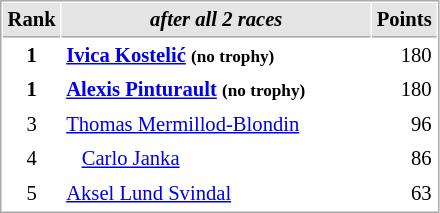<table cellspacing="1" cellpadding="3" style="border:1px solid #AAAAAA;font-size:86%">
<tr bgcolor="#E4E4E4">
<th style="border-bottom:1px solid #AAAAAA" width=10>Rank</th>
<th style="border-bottom:1px solid #AAAAAA" width=200><strong><em>after all 2 races</em></strong></th>
<th style="border-bottom:1px solid #AAAAAA" width=20>Points</th>
</tr>
<tr>
<td align="center"><strong>1</strong></td>
<td> <strong><a href='#'>Ivica Kostelić</a> <small>(no trophy)</small></strong></td>
<td align="right">180</td>
</tr>
<tr>
<td align="center"><strong>1</strong></td>
<td> <strong><a href='#'>Alexis Pinturault</a> <small>(no trophy)</small></strong></td>
<td align="right">180</td>
</tr>
<tr>
<td align="center">3</td>
<td> <a href='#'>Thomas Mermillod-Blondin</a></td>
<td align="right">96</td>
</tr>
<tr>
<td align="center">4</td>
<td>   <a href='#'>Carlo Janka</a></td>
<td align="right">86</td>
</tr>
<tr>
<td align="center">5</td>
<td> <a href='#'>Aksel Lund Svindal</a></td>
<td align="right">63</td>
</tr>
</table>
